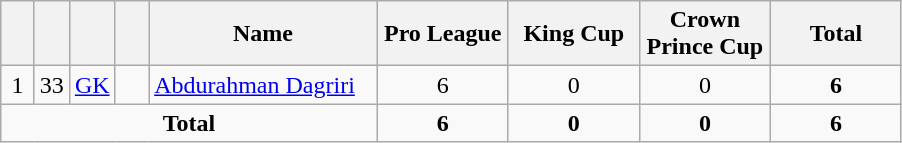<table class="wikitable" style="text-align:center">
<tr>
<th width=15></th>
<th width=15></th>
<th width=15></th>
<th width=15></th>
<th width=145>Name</th>
<th width=80>Pro League</th>
<th width=80>King Cup</th>
<th width=80>Crown Prince Cup</th>
<th width=80>Total</th>
</tr>
<tr>
<td>1</td>
<td>33</td>
<td><a href='#'>GK</a></td>
<td></td>
<td align=left><a href='#'>Abdurahman Dagriri</a></td>
<td>6</td>
<td>0</td>
<td>0</td>
<td><strong>6</strong></td>
</tr>
<tr>
<td colspan=5><strong>Total</strong></td>
<td><strong>6</strong></td>
<td><strong>0</strong></td>
<td><strong>0</strong></td>
<td><strong>6</strong></td>
</tr>
</table>
